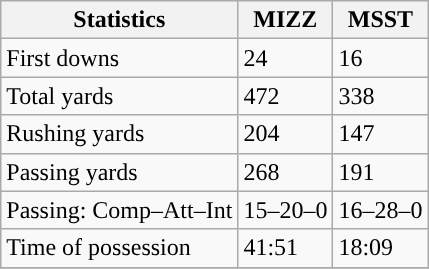<table class="wikitable" style="float: left;">
<tr>
<th>Statistics</th>
<th>MIZZ</th>
<th>MSST</th>
</tr>
<tr>
<td>First downs</td>
<td>24</td>
<td>16</td>
</tr>
<tr>
<td>Total yards</td>
<td>472</td>
<td>338</td>
</tr>
<tr>
<td>Rushing yards</td>
<td>204</td>
<td>147</td>
</tr>
<tr>
<td>Passing yards</td>
<td>268</td>
<td>191</td>
</tr>
<tr>
<td>Passing: Comp–Att–Int</td>
<td>15–20–0</td>
<td>16–28–0</td>
</tr>
<tr>
<td>Time of possession</td>
<td>41:51</td>
<td>18:09</td>
</tr>
<tr>
</tr>
</table>
